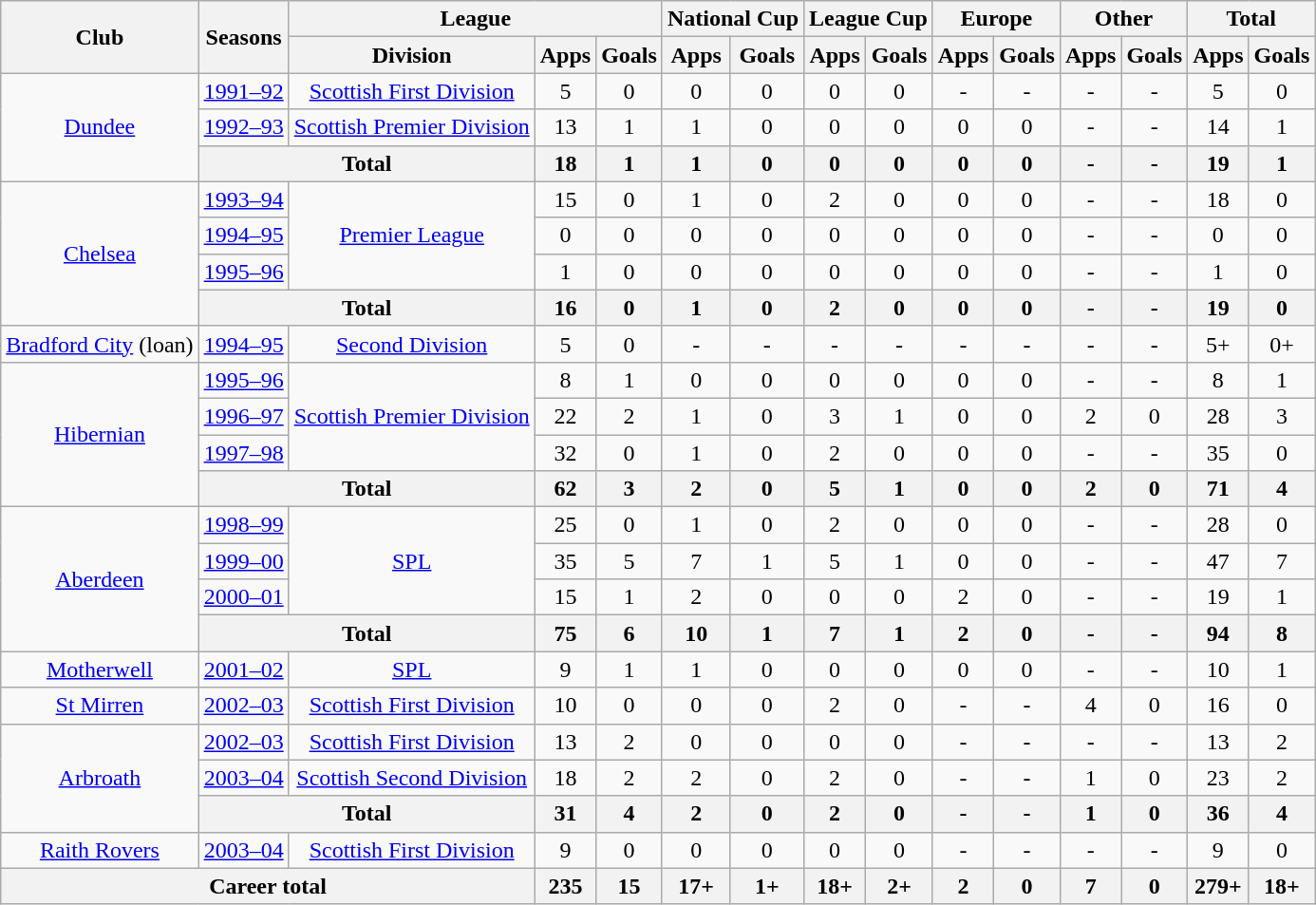<table class="wikitable" style="text-align:center">
<tr>
<th rowspan="2">Club</th>
<th rowspan="2">Seasons</th>
<th colspan="3">League</th>
<th colspan="2">National Cup</th>
<th colspan="2">League Cup</th>
<th colspan="2">Europe</th>
<th colspan="2">Other</th>
<th colspan="2">Total</th>
</tr>
<tr>
<th>Division</th>
<th>Apps</th>
<th>Goals</th>
<th>Apps</th>
<th>Goals</th>
<th>Apps</th>
<th>Goals</th>
<th>Apps</th>
<th>Goals</th>
<th>Apps</th>
<th>Goals</th>
<th>Apps</th>
<th>Goals</th>
</tr>
<tr>
<td rowspan="3"><a href='#'>Dundee</a></td>
<td><a href='#'>1991–92</a></td>
<td><a href='#'>Scottish First Division</a></td>
<td>5</td>
<td>0</td>
<td>0</td>
<td>0</td>
<td>0</td>
<td>0</td>
<td>-</td>
<td>-</td>
<td>-</td>
<td>-</td>
<td>5</td>
<td>0</td>
</tr>
<tr>
<td><a href='#'>1992–93</a></td>
<td><a href='#'>Scottish Premier Division</a></td>
<td>13</td>
<td>1</td>
<td>1</td>
<td>0</td>
<td>0</td>
<td>0</td>
<td>0</td>
<td>0</td>
<td>-</td>
<td>-</td>
<td>14</td>
<td>1</td>
</tr>
<tr>
<th colspan="2">Total</th>
<th>18</th>
<th>1</th>
<th>1</th>
<th>0</th>
<th>0</th>
<th>0</th>
<th>0</th>
<th>0</th>
<th>-</th>
<th>-</th>
<th>19</th>
<th>1</th>
</tr>
<tr>
<td rowspan="4"><a href='#'>Chelsea</a></td>
<td><a href='#'>1993–94</a></td>
<td rowspan="3"><a href='#'>Premier League</a></td>
<td>15</td>
<td>0</td>
<td>1</td>
<td>0</td>
<td>2</td>
<td>0</td>
<td>0</td>
<td>0</td>
<td>-</td>
<td>-</td>
<td>18</td>
<td>0</td>
</tr>
<tr>
<td><a href='#'>1994–95</a></td>
<td>0</td>
<td>0</td>
<td>0</td>
<td>0</td>
<td>0</td>
<td>0</td>
<td>0</td>
<td>0</td>
<td>-</td>
<td>-</td>
<td>0</td>
<td>0</td>
</tr>
<tr>
<td><a href='#'>1995–96</a></td>
<td>1</td>
<td>0</td>
<td>0</td>
<td>0</td>
<td>0</td>
<td>0</td>
<td>0</td>
<td>0</td>
<td>-</td>
<td>-</td>
<td>1</td>
<td>0</td>
</tr>
<tr>
<th colspan="2">Total</th>
<th>16</th>
<th>0</th>
<th>1</th>
<th>0</th>
<th>2</th>
<th>0</th>
<th>0</th>
<th>0</th>
<th>-</th>
<th>-</th>
<th>19</th>
<th>0</th>
</tr>
<tr>
<td><a href='#'>Bradford City</a> (loan)</td>
<td><a href='#'>1994–95</a></td>
<td><a href='#'>Second Division</a></td>
<td>5</td>
<td>0</td>
<td>-</td>
<td>-</td>
<td>-</td>
<td>-</td>
<td>-</td>
<td>-</td>
<td>-</td>
<td>-</td>
<td>5+</td>
<td>0+</td>
</tr>
<tr>
<td rowspan="4"><a href='#'>Hibernian</a></td>
<td><a href='#'>1995–96</a></td>
<td rowspan="3"><a href='#'>Scottish Premier Division</a></td>
<td>8</td>
<td>1</td>
<td>0</td>
<td>0</td>
<td>0</td>
<td>0</td>
<td>0</td>
<td>0</td>
<td>-</td>
<td>-</td>
<td>8</td>
<td>1</td>
</tr>
<tr>
<td><a href='#'>1996–97</a></td>
<td>22</td>
<td>2</td>
<td>1</td>
<td>0</td>
<td>3</td>
<td>1</td>
<td>0</td>
<td>0</td>
<td>2</td>
<td>0</td>
<td>28</td>
<td>3</td>
</tr>
<tr>
<td><a href='#'>1997–98</a></td>
<td>32</td>
<td>0</td>
<td>1</td>
<td>0</td>
<td>2</td>
<td>0</td>
<td>0</td>
<td>0</td>
<td>-</td>
<td>-</td>
<td>35</td>
<td>0</td>
</tr>
<tr>
<th colspan="2">Total</th>
<th>62</th>
<th>3</th>
<th>2</th>
<th>0</th>
<th>5</th>
<th>1</th>
<th>0</th>
<th>0</th>
<th>2</th>
<th>0</th>
<th>71</th>
<th>4</th>
</tr>
<tr>
<td rowspan="4"><a href='#'>Aberdeen</a></td>
<td><a href='#'>1998–99</a></td>
<td rowspan="3"><a href='#'>SPL</a></td>
<td>25</td>
<td>0</td>
<td>1</td>
<td>0</td>
<td>2</td>
<td>0</td>
<td>0</td>
<td>0</td>
<td>-</td>
<td>-</td>
<td>28</td>
<td>0</td>
</tr>
<tr>
<td><a href='#'>1999–00</a></td>
<td>35</td>
<td>5</td>
<td>7</td>
<td>1</td>
<td>5</td>
<td>1</td>
<td>0</td>
<td>0</td>
<td>-</td>
<td>-</td>
<td>47</td>
<td>7</td>
</tr>
<tr>
<td><a href='#'>2000–01</a></td>
<td>15</td>
<td>1</td>
<td>2</td>
<td>0</td>
<td>0</td>
<td>0</td>
<td>2</td>
<td>0</td>
<td>-</td>
<td>-</td>
<td>19</td>
<td>1</td>
</tr>
<tr>
<th colspan="2">Total</th>
<th>75</th>
<th>6</th>
<th>10</th>
<th>1</th>
<th>7</th>
<th>1</th>
<th>2</th>
<th>0</th>
<th>-</th>
<th>-</th>
<th>94</th>
<th>8</th>
</tr>
<tr>
<td><a href='#'>Motherwell</a></td>
<td><a href='#'>2001–02</a></td>
<td><a href='#'>SPL</a></td>
<td>9</td>
<td>1</td>
<td>1</td>
<td>0</td>
<td>0</td>
<td>0</td>
<td>0</td>
<td>0</td>
<td>-</td>
<td>-</td>
<td>10</td>
<td>1</td>
</tr>
<tr>
<td><a href='#'>St Mirren</a></td>
<td><a href='#'>2002–03</a></td>
<td><a href='#'>Scottish First Division</a></td>
<td>10</td>
<td>0</td>
<td>0</td>
<td>0</td>
<td>2</td>
<td>0</td>
<td>-</td>
<td>-</td>
<td>4</td>
<td>0</td>
<td>16</td>
<td>0</td>
</tr>
<tr>
<td rowspan="3"><a href='#'>Arbroath</a></td>
<td><a href='#'>2002–03</a></td>
<td><a href='#'>Scottish First Division</a></td>
<td>13</td>
<td>2</td>
<td>0</td>
<td>0</td>
<td>0</td>
<td>0</td>
<td>-</td>
<td>-</td>
<td>-</td>
<td>-</td>
<td>13</td>
<td>2</td>
</tr>
<tr>
<td><a href='#'>2003–04</a></td>
<td><a href='#'>Scottish Second Division</a></td>
<td>18</td>
<td>2</td>
<td>2</td>
<td>0</td>
<td>2</td>
<td>0</td>
<td>-</td>
<td>-</td>
<td>1</td>
<td>0</td>
<td>23</td>
<td>2</td>
</tr>
<tr>
<th colspan="2">Total</th>
<th>31</th>
<th>4</th>
<th>2</th>
<th>0</th>
<th>2</th>
<th>0</th>
<th>-</th>
<th>-</th>
<th>1</th>
<th>0</th>
<th>36</th>
<th>4</th>
</tr>
<tr>
<td><a href='#'>Raith Rovers</a></td>
<td><a href='#'>2003–04</a></td>
<td><a href='#'>Scottish First Division</a></td>
<td>9</td>
<td>0</td>
<td>0</td>
<td>0</td>
<td>0</td>
<td>0</td>
<td>-</td>
<td>-</td>
<td>-</td>
<td>-</td>
<td>9</td>
<td>0</td>
</tr>
<tr>
<th colspan="3">Career total</th>
<th>235</th>
<th>15</th>
<th>17+</th>
<th>1+</th>
<th>18+</th>
<th>2+</th>
<th>2</th>
<th>0</th>
<th>7</th>
<th>0</th>
<th>279+</th>
<th>18+</th>
</tr>
</table>
